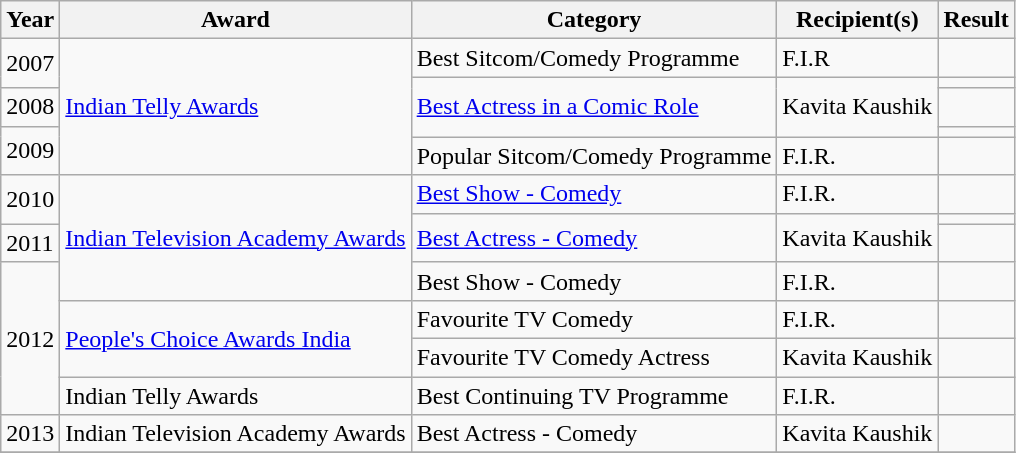<table class="wikitable">
<tr>
<th>Year</th>
<th>Award</th>
<th>Category</th>
<th>Recipient(s)</th>
<th>Result</th>
</tr>
<tr>
<td rowspan="2">2007</td>
<td rowspan="5"><a href='#'>Indian Telly Awards</a></td>
<td>Best Sitcom/Comedy Programme</td>
<td>F.I.R</td>
<td></td>
</tr>
<tr>
<td rowspan="3"><a href='#'>Best Actress in a Comic Role</a></td>
<td rowspan="3">Kavita Kaushik</td>
<td></td>
</tr>
<tr>
<td>2008</td>
<td></td>
</tr>
<tr>
<td rowspan="2">2009</td>
<td></td>
</tr>
<tr>
<td>Popular Sitcom/Comedy Programme</td>
<td>F.I.R.</td>
<td></td>
</tr>
<tr>
<td rowspan="2">2010</td>
<td rowspan="4"><a href='#'>Indian Television Academy Awards</a></td>
<td><a href='#'>Best Show - Comedy</a></td>
<td>F.I.R.</td>
<td></td>
</tr>
<tr>
<td rowspan="2"><a href='#'> Best Actress - Comedy</a></td>
<td rowspan="2">Kavita Kaushik</td>
<td></td>
</tr>
<tr>
<td>2011</td>
<td></td>
</tr>
<tr>
<td rowspan="4">2012</td>
<td>Best Show - Comedy</td>
<td>F.I.R.</td>
<td></td>
</tr>
<tr>
<td rowspan="2"><a href='#'>People's Choice Awards India</a></td>
<td>Favourite TV Comedy</td>
<td>F.I.R.</td>
<td></td>
</tr>
<tr>
<td>Favourite TV Comedy Actress</td>
<td>Kavita Kaushik</td>
<td></td>
</tr>
<tr>
<td>Indian Telly Awards</td>
<td>Best Continuing TV Programme</td>
<td>F.I.R.</td>
<td></td>
</tr>
<tr>
<td>2013</td>
<td>Indian Television Academy Awards</td>
<td>Best Actress - Comedy</td>
<td>Kavita Kaushik</td>
<td></td>
</tr>
<tr>
</tr>
</table>
